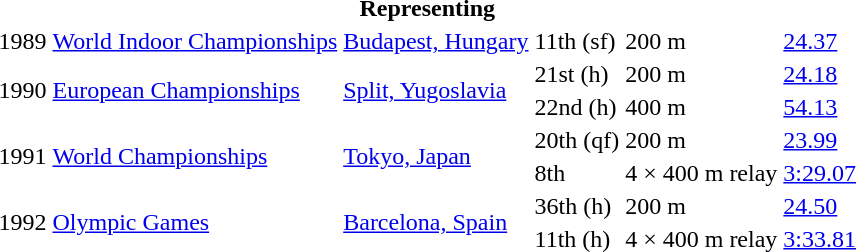<table>
<tr>
<th colspan="6">Representing </th>
</tr>
<tr>
<td>1989</td>
<td><a href='#'>World Indoor Championships</a></td>
<td><a href='#'>Budapest, Hungary</a></td>
<td>11th (sf)</td>
<td>200 m</td>
<td><a href='#'>24.37</a></td>
</tr>
<tr>
<td rowspan=2>1990</td>
<td rowspan=2><a href='#'>European Championships</a></td>
<td rowspan=2><a href='#'>Split, Yugoslavia</a></td>
<td>21st (h)</td>
<td>200 m</td>
<td><a href='#'>24.18</a></td>
</tr>
<tr>
<td>22nd (h)</td>
<td>400 m</td>
<td><a href='#'>54.13</a></td>
</tr>
<tr>
<td rowspan=2>1991</td>
<td rowspan=2><a href='#'>World Championships</a></td>
<td rowspan=2><a href='#'>Tokyo, Japan</a></td>
<td>20th (qf)</td>
<td>200 m</td>
<td><a href='#'>23.99</a></td>
</tr>
<tr>
<td>8th</td>
<td>4 × 400 m relay</td>
<td><a href='#'>3:29.07</a></td>
</tr>
<tr>
<td rowspan=2>1992</td>
<td rowspan=2><a href='#'>Olympic Games</a></td>
<td rowspan=2><a href='#'>Barcelona, Spain</a></td>
<td>36th (h)</td>
<td>200 m</td>
<td><a href='#'>24.50</a></td>
</tr>
<tr>
<td>11th (h)</td>
<td>4 × 400 m relay</td>
<td><a href='#'>3:33.81</a></td>
</tr>
</table>
